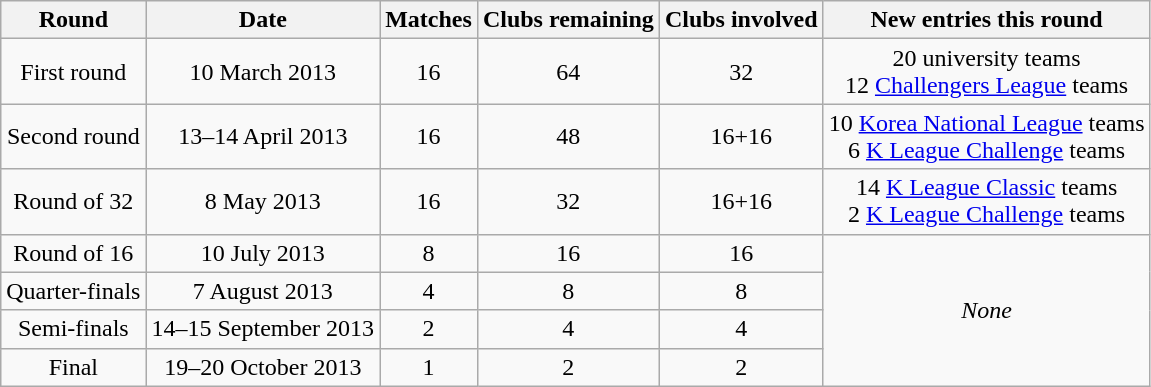<table class="wikitable">
<tr>
<th>Round</th>
<th>Date</th>
<th>Matches</th>
<th>Clubs remaining</th>
<th>Clubs involved</th>
<th>New entries this round</th>
</tr>
<tr align=center>
<td>First round</td>
<td>10 March 2013</td>
<td>16</td>
<td>64</td>
<td>32</td>
<td>20 university teams <br> 12  <a href='#'>Challengers League</a> teams</td>
</tr>
<tr align=center>
<td>Second round</td>
<td>13–14 April 2013</td>
<td>16</td>
<td>48</td>
<td>16+16</td>
<td>10 <a href='#'>Korea National League</a> teams <br> 6 <a href='#'>K League Challenge</a> teams</td>
</tr>
<tr align=center>
<td>Round of 32</td>
<td>8 May 2013</td>
<td>16</td>
<td>32</td>
<td>16+16</td>
<td>14 <a href='#'>K League Classic</a> teams <br> 2 <a href='#'>K League Challenge</a> teams</td>
</tr>
<tr align=center>
<td>Round of 16</td>
<td>10 July 2013</td>
<td>8</td>
<td>16</td>
<td>16</td>
<td rowspan="4"><em>None</em></td>
</tr>
<tr align=center>
<td>Quarter-finals</td>
<td>7 August 2013</td>
<td>4</td>
<td>8</td>
<td>8</td>
</tr>
<tr align=center>
<td>Semi-finals</td>
<td>14–15 September 2013</td>
<td>2</td>
<td>4</td>
<td>4</td>
</tr>
<tr align=center>
<td>Final</td>
<td>19–20 October 2013</td>
<td>1</td>
<td>2</td>
<td>2</td>
</tr>
</table>
